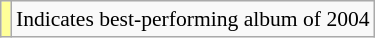<table class="wikitable plainrowheaders" style="font-size:90%;">
<tr>
<td style="background-color:#FFFF99"></td>
<td>Indicates best-performing album of 2004</td>
</tr>
</table>
